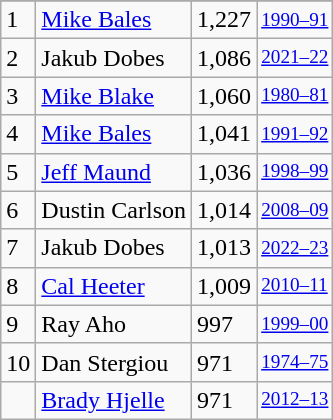<table class="wikitable">
<tr>
</tr>
<tr>
<td>1</td>
<td><a href='#'>Mike Bales</a></td>
<td>1,227</td>
<td style="font-size:80%;"><a href='#'>1990–91</a></td>
</tr>
<tr>
<td>2</td>
<td>Jakub Dobes</td>
<td>1,086</td>
<td style="font-size:80%;"><a href='#'>2021–22</a></td>
</tr>
<tr>
<td>3</td>
<td><a href='#'>Mike Blake</a></td>
<td>1,060</td>
<td style="font-size:80%;"><a href='#'>1980–81</a></td>
</tr>
<tr>
<td>4</td>
<td><a href='#'>Mike Bales</a></td>
<td>1,041</td>
<td style="font-size:80%;"><a href='#'>1991–92</a></td>
</tr>
<tr>
<td>5</td>
<td><a href='#'>Jeff Maund</a></td>
<td>1,036</td>
<td style="font-size:80%;"><a href='#'>1998–99</a></td>
</tr>
<tr>
<td>6</td>
<td>Dustin Carlson</td>
<td>1,014</td>
<td style="font-size:80%;"><a href='#'>2008–09</a></td>
</tr>
<tr>
<td>7</td>
<td>Jakub Dobes</td>
<td>1,013</td>
<td style="font-size:80%;"><a href='#'>2022–23</a></td>
</tr>
<tr>
<td>8</td>
<td><a href='#'>Cal Heeter</a></td>
<td>1,009</td>
<td style="font-size:80%;"><a href='#'>2010–11</a></td>
</tr>
<tr>
<td>9</td>
<td>Ray Aho</td>
<td>997</td>
<td style="font-size:80%;"><a href='#'>1999–00</a></td>
</tr>
<tr>
<td>10</td>
<td>Dan Stergiou</td>
<td>971</td>
<td style="font-size:80%;"><a href='#'>1974–75</a></td>
</tr>
<tr>
<td></td>
<td><a href='#'>Brady Hjelle</a></td>
<td>971</td>
<td style="font-size:80%;"><a href='#'>2012–13</a></td>
</tr>
</table>
